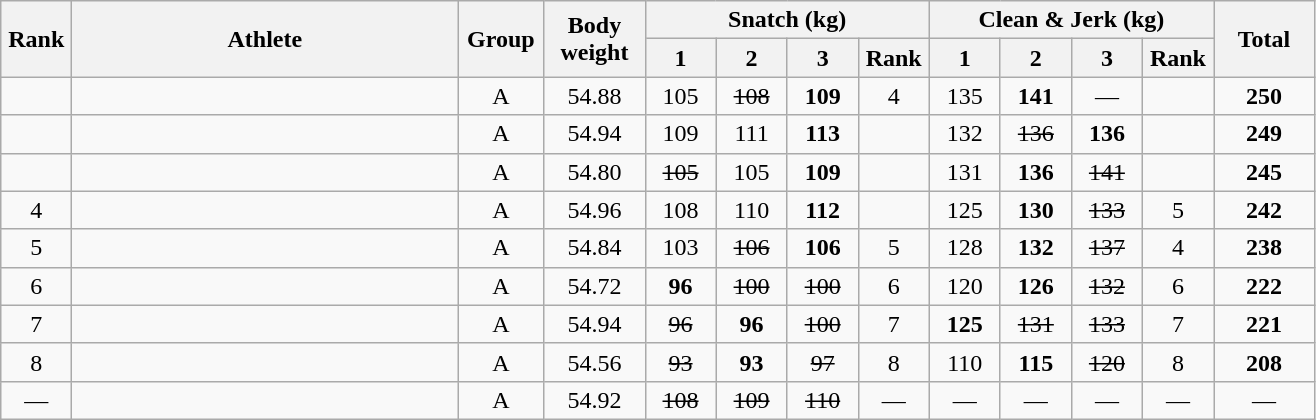<table class = "wikitable" style="text-align:center;">
<tr>
<th rowspan=2 width=40>Rank</th>
<th rowspan=2 width=250>Athlete</th>
<th rowspan=2 width=50>Group</th>
<th rowspan=2 width=60>Body weight</th>
<th colspan=4>Snatch (kg)</th>
<th colspan=4>Clean & Jerk (kg)</th>
<th rowspan=2 width=60>Total</th>
</tr>
<tr>
<th width=40>1</th>
<th width=40>2</th>
<th width=40>3</th>
<th width=40>Rank</th>
<th width=40>1</th>
<th width=40>2</th>
<th width=40>3</th>
<th width=40>Rank</th>
</tr>
<tr>
<td></td>
<td align=left></td>
<td>A</td>
<td>54.88</td>
<td>105</td>
<td><s>108</s></td>
<td><strong>109</strong></td>
<td>4</td>
<td>135</td>
<td><strong>141</strong></td>
<td>—</td>
<td></td>
<td><strong>250</strong></td>
</tr>
<tr>
<td></td>
<td align=left></td>
<td>A</td>
<td>54.94</td>
<td>109</td>
<td>111</td>
<td><strong>113</strong></td>
<td></td>
<td>132</td>
<td><s>136</s></td>
<td><strong>136</strong></td>
<td></td>
<td><strong>249</strong></td>
</tr>
<tr>
<td></td>
<td align=left></td>
<td>A</td>
<td>54.80</td>
<td><s>105</s></td>
<td>105</td>
<td><strong>109</strong></td>
<td></td>
<td>131</td>
<td><strong>136</strong></td>
<td><s>141</s></td>
<td></td>
<td><strong>245</strong></td>
</tr>
<tr>
<td>4</td>
<td align=left></td>
<td>A</td>
<td>54.96</td>
<td>108</td>
<td>110</td>
<td><strong>112</strong></td>
<td></td>
<td>125</td>
<td><strong>130</strong></td>
<td><s>133</s></td>
<td>5</td>
<td><strong>242</strong></td>
</tr>
<tr>
<td>5</td>
<td align=left></td>
<td>A</td>
<td>54.84</td>
<td>103</td>
<td><s>106</s></td>
<td><strong>106</strong></td>
<td>5</td>
<td>128</td>
<td><strong>132</strong></td>
<td><s>137</s></td>
<td>4</td>
<td><strong>238</strong></td>
</tr>
<tr>
<td>6</td>
<td align=left></td>
<td>A</td>
<td>54.72</td>
<td><strong>96</strong></td>
<td><s>100</s></td>
<td><s>100</s></td>
<td>6</td>
<td>120</td>
<td><strong>126</strong></td>
<td><s>132</s></td>
<td>6</td>
<td><strong>222</strong></td>
</tr>
<tr>
<td>7</td>
<td align=left></td>
<td>A</td>
<td>54.94</td>
<td><s>96</s></td>
<td><strong>96</strong></td>
<td><s>100</s></td>
<td>7</td>
<td><strong>125</strong></td>
<td><s>131</s></td>
<td><s>133</s></td>
<td>7</td>
<td><strong>221</strong></td>
</tr>
<tr>
<td>8</td>
<td align=left></td>
<td>A</td>
<td>54.56</td>
<td><s>93</s></td>
<td><strong>93</strong></td>
<td><s>97</s></td>
<td>8</td>
<td>110</td>
<td><strong>115</strong></td>
<td><s>120</s></td>
<td>8</td>
<td><strong>208</strong></td>
</tr>
<tr>
<td>—</td>
<td align=left></td>
<td>A</td>
<td>54.92</td>
<td><s>108</s></td>
<td><s>109</s></td>
<td><s>110</s></td>
<td>—</td>
<td>—</td>
<td>—</td>
<td>—</td>
<td>—</td>
<td>—</td>
</tr>
</table>
